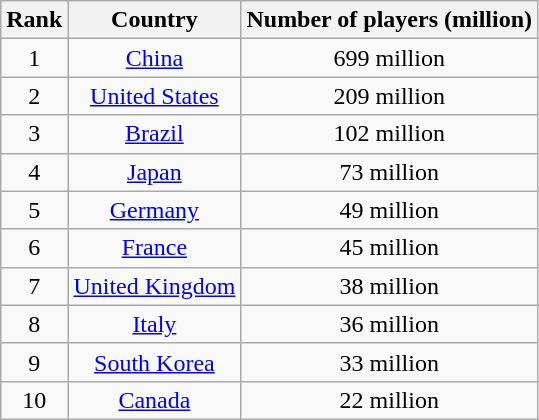<table class="wikitable sortable" style="text-align:center">
<tr>
<th>Rank</th>
<th>Country</th>
<th>Number of players (million)</th>
</tr>
<tr>
<td>1</td>
<td><a href='#'>China</a></td>
<td>699 million</td>
</tr>
<tr>
<td>2</td>
<td><a href='#'>United States</a></td>
<td>209 million</td>
</tr>
<tr>
<td>3</td>
<td><a href='#'>Brazil</a></td>
<td>102 million</td>
</tr>
<tr>
<td>4</td>
<td><a href='#'>Japan</a></td>
<td>73 million</td>
</tr>
<tr>
<td>5</td>
<td><a href='#'>Germany</a></td>
<td>49 million</td>
</tr>
<tr>
<td>6</td>
<td><a href='#'>France</a></td>
<td>45 million</td>
</tr>
<tr>
<td>7</td>
<td><a href='#'>United Kingdom</a></td>
<td>38 million</td>
</tr>
<tr>
<td>8</td>
<td><a href='#'>Italy</a></td>
<td>36 million</td>
</tr>
<tr>
<td>9</td>
<td><a href='#'>South Korea</a></td>
<td>33 million</td>
</tr>
<tr>
<td>10</td>
<td><a href='#'>Canada</a></td>
<td>22 million</td>
</tr>
</table>
